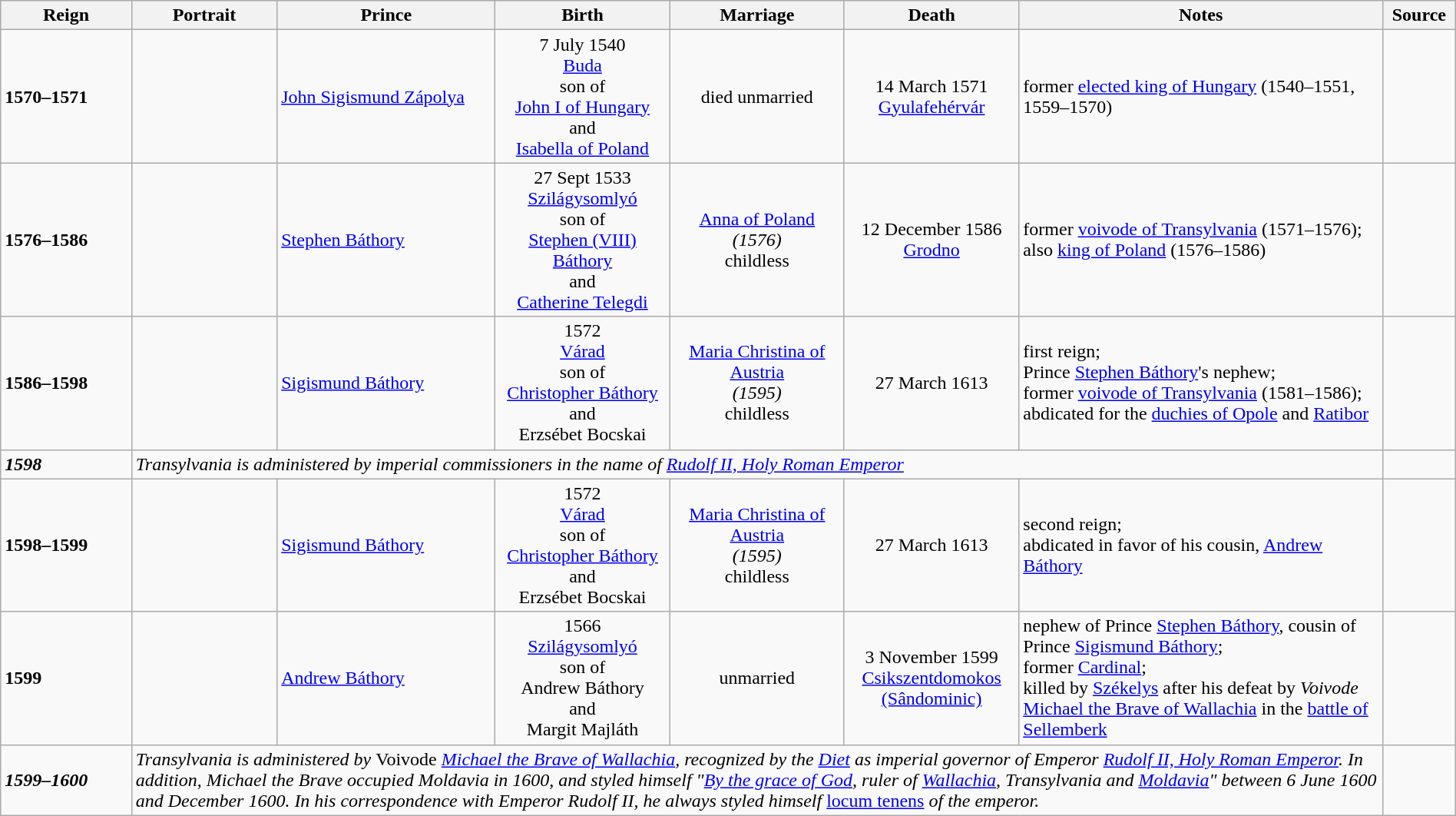<table class="wikitable" style="width: 100%">
<tr>
<th scope="col" style="width:9%;">Reign</th>
<th scope="col" style="width:10%;">Portrait</th>
<th scope="col" style="width:15%;">Prince</th>
<th scope="col" style="width:12%;">Birth</th>
<th scope="col" style="width:12%;">Marriage</th>
<th scope="col" style="width:12%;">Death</th>
<th scope="col" style="width:25%;">Notes</th>
<th scope="col" style="width:5%;">Source</th>
</tr>
<tr>
<td><strong>1570–1571</strong></td>
<td></td>
<td><a href='#'>John Sigismund Zápolya</a></td>
<td style="text-align:center;">7 July 1540<br><a href='#'>Buda</a><br>son of<br><a href='#'>John I of Hungary</a><br>and<br><a href='#'>Isabella of Poland</a></td>
<td style="text-align:center;">died unmarried</td>
<td style="text-align:center;">14 March 1571<br><a href='#'>Gyulafehérvár</a></td>
<td>former <a href='#'>elected king of Hungary</a> (1540–1551, 1559–1570)</td>
<td></td>
</tr>
<tr>
<td><strong>1576–1586</strong></td>
<td></td>
<td><a href='#'>Stephen Báthory</a></td>
<td style="text-align:center;">27 Sept 1533<br><a href='#'>Szilágysomlyó</a><br>son of<br><a href='#'>Stephen (VIII) Báthory</a><br>and<br><a href='#'>Catherine Telegdi</a></td>
<td style="text-align:center;"><a href='#'>Anna of Poland</a><br><em>(1576)</em><br>childless</td>
<td style="text-align:center;">12 December 1586<br><a href='#'>Grodno</a></td>
<td>former <a href='#'>voivode of Transylvania</a> (1571–1576);<br>also <a href='#'>king of Poland</a> (1576–1586)</td>
<td></td>
</tr>
<tr>
<td><strong>1586–1598</strong></td>
<td></td>
<td><a href='#'>Sigismund Báthory</a></td>
<td style="text-align:center;">1572<br><a href='#'>Várad</a><br>son of<br><a href='#'>Christopher Báthory</a><br>and<br>Erzsébet Bocskai</td>
<td style="text-align:center;"><a href='#'>Maria Christina of Austria</a><br><em>(1595)</em><br>childless</td>
<td style="text-align:center;">27 March 1613<br></td>
<td>first reign;<br>Prince <a href='#'>Stephen Báthory</a>'s nephew;<br>former <a href='#'>voivode of Transylvania</a> (1581–1586);<br>abdicated for the <a href='#'>duchies of Opole</a> and <a href='#'>Ratibor</a></td>
<td></td>
</tr>
<tr>
<td><strong><em>1598</em></strong></td>
<td colspan="6"><em>Transylvania is administered by imperial commissioners in the name of <a href='#'>Rudolf II, Holy Roman Emperor</a></em></td>
<td></td>
</tr>
<tr>
<td><strong>1598–1599</strong></td>
<td></td>
<td><a href='#'>Sigismund Báthory</a></td>
<td style="text-align:center;">1572<br><a href='#'>Várad</a><br>son of<br><a href='#'>Christopher Báthory</a><br>and<br>Erzsébet Bocskai</td>
<td style="text-align:center;"><a href='#'>Maria Christina of Austria</a><br><em>(1595)</em><br>childless</td>
<td style="text-align:center;">27 March 1613<br></td>
<td>second reign;<br>abdicated in favor of his cousin, <a href='#'>Andrew Báthory</a></td>
<td></td>
</tr>
<tr>
<td><strong>1599</strong></td>
<td></td>
<td><a href='#'>Andrew Báthory</a></td>
<td style="text-align:center;">1566<br><a href='#'>Szilágysomlyó</a><br>son of<br>Andrew Báthory<br>and<br>Margit Majláth</td>
<td style="text-align:center;">unmarried</td>
<td style="text-align:center;">3 November 1599<br><a href='#'>Csikszentdomokos (Sândominic)</a></td>
<td>nephew of Prince <a href='#'>Stephen Báthory</a>, cousin of Prince <a href='#'>Sigismund Báthory</a>;<br>former <a href='#'>Cardinal</a>;<br>killed by <a href='#'>Székelys</a> after his defeat by <em>Voivode</em> <a href='#'>Michael the Brave of Wallachia</a> in the <a href='#'>battle of Sellemberk</a></td>
<td></td>
</tr>
<tr>
<td><strong><em>1599–1600</em></strong></td>
<td colspan="6"><em>Transylvania is administered by </em>Voivode<em> <a href='#'>Michael the Brave of Wallachia</a>, recognized by the <a href='#'>Diet</a> as imperial governor of Emperor <a href='#'>Rudolf II, Holy Roman Emperor</a>. In addition, Michael the Brave occupied Moldavia in 1600, and styled himself "<a href='#'>By the grace of God</a>, ruler of <a href='#'>Wallachia</a>, Transylvania and <a href='#'>Moldavia</a>" between 6 June 1600 and December 1600. In his correspondence with Emperor Rudolf II, he always styled himself </em><a href='#'>locum tenens</a><em> of the emperor.</em></td>
<td></td>
</tr>
</table>
